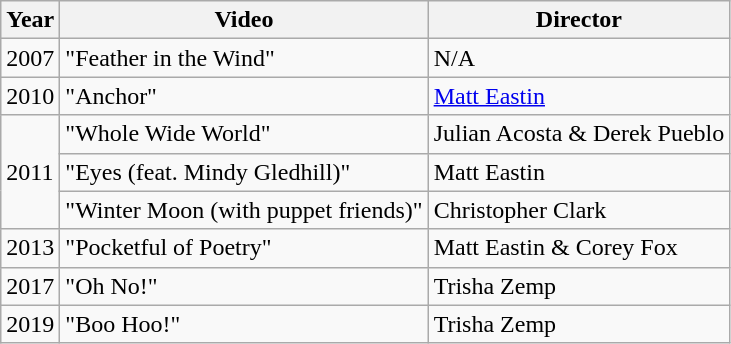<table class="wikitable">
<tr>
<th>Year</th>
<th>Video</th>
<th>Director</th>
</tr>
<tr>
<td>2007</td>
<td>"Feather in the Wind"</td>
<td>N/A</td>
</tr>
<tr>
<td>2010</td>
<td>"Anchor"</td>
<td><a href='#'>Matt Eastin</a></td>
</tr>
<tr>
<td rowspan="3">2011</td>
<td>"Whole Wide World"</td>
<td>Julian Acosta & Derek Pueblo</td>
</tr>
<tr>
<td>"Eyes (feat. Mindy Gledhill)"</td>
<td>Matt Eastin</td>
</tr>
<tr>
<td>"Winter Moon (with puppet friends)"</td>
<td>Christopher Clark</td>
</tr>
<tr>
<td>2013</td>
<td>"Pocketful of Poetry"</td>
<td>Matt Eastin & Corey Fox</td>
</tr>
<tr>
<td>2017</td>
<td>"Oh No!"</td>
<td>Trisha Zemp</td>
</tr>
<tr>
<td>2019</td>
<td>"Boo Hoo!"</td>
<td>Trisha Zemp</td>
</tr>
</table>
